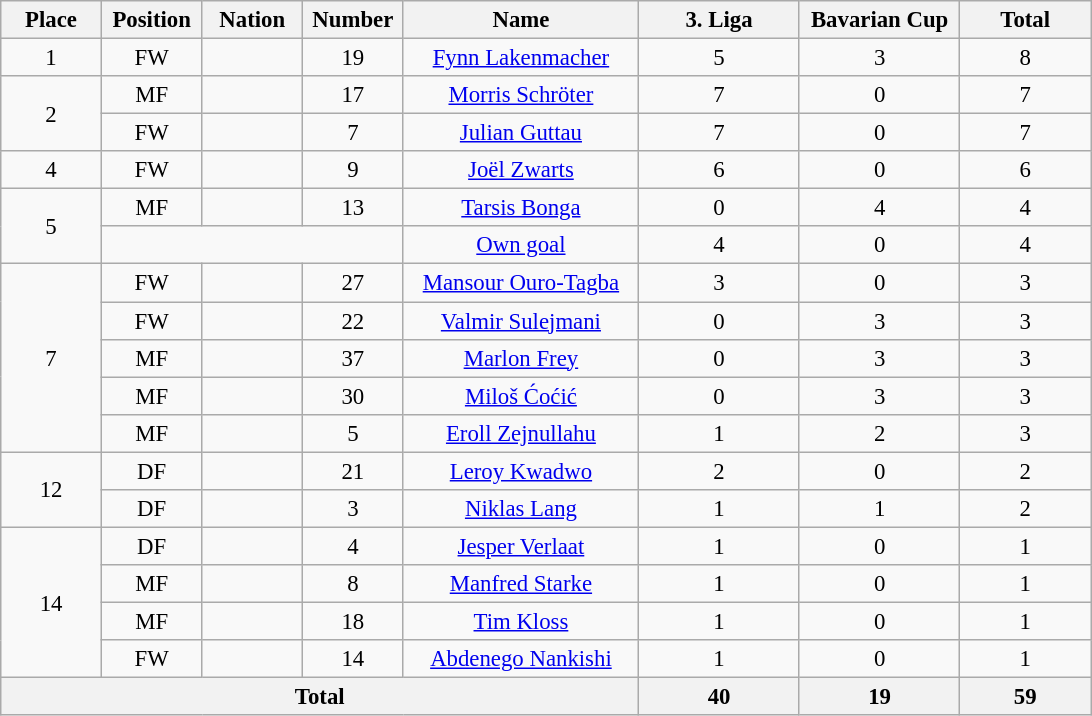<table class="wikitable" style="font-size: 95%; text-align: center;">
<tr>
<th width=60>Place</th>
<th width=60>Position</th>
<th width=60>Nation</th>
<th width=60>Number</th>
<th width=150>Name</th>
<th width=100>3. Liga</th>
<th width=100>Bavarian Cup</th>
<th width=80><strong>Total</strong></th>
</tr>
<tr>
<td>1</td>
<td>FW</td>
<td></td>
<td>19</td>
<td><a href='#'>Fynn Lakenmacher</a></td>
<td>5</td>
<td>3</td>
<td>8</td>
</tr>
<tr>
<td rowspan="2">2</td>
<td>MF</td>
<td></td>
<td>17</td>
<td><a href='#'>Morris Schröter</a></td>
<td>7</td>
<td>0</td>
<td>7</td>
</tr>
<tr>
<td>FW</td>
<td></td>
<td>7</td>
<td><a href='#'>Julian Guttau</a></td>
<td>7</td>
<td>0</td>
<td>7</td>
</tr>
<tr>
<td>4</td>
<td>FW</td>
<td></td>
<td>9</td>
<td><a href='#'>Joël Zwarts</a></td>
<td>6</td>
<td>0</td>
<td>6</td>
</tr>
<tr>
<td rowspan="2">5</td>
<td>MF</td>
<td></td>
<td>13</td>
<td><a href='#'>Tarsis Bonga</a></td>
<td>0</td>
<td>4</td>
<td>4</td>
</tr>
<tr>
<td colspan="3"></td>
<td><a href='#'>Own goal</a></td>
<td>4</td>
<td>0</td>
<td>4</td>
</tr>
<tr>
<td rowspan="5">7</td>
<td>FW</td>
<td></td>
<td>27</td>
<td><a href='#'>Mansour Ouro-Tagba</a></td>
<td>3</td>
<td>0</td>
<td>3</td>
</tr>
<tr>
<td>FW</td>
<td></td>
<td>22</td>
<td><a href='#'>Valmir Sulejmani</a></td>
<td>0</td>
<td>3</td>
<td>3</td>
</tr>
<tr>
<td>MF</td>
<td></td>
<td>37</td>
<td><a href='#'>Marlon Frey</a></td>
<td>0</td>
<td>3</td>
<td>3</td>
</tr>
<tr>
<td>MF</td>
<td></td>
<td>30</td>
<td><a href='#'>Miloš Ćoćić</a></td>
<td>0</td>
<td>3</td>
<td>3</td>
</tr>
<tr>
<td>MF</td>
<td></td>
<td>5</td>
<td><a href='#'>Eroll Zejnullahu</a></td>
<td>1</td>
<td>2</td>
<td>3</td>
</tr>
<tr>
<td rowspan="2">12</td>
<td>DF</td>
<td></td>
<td>21</td>
<td><a href='#'>Leroy Kwadwo</a></td>
<td>2</td>
<td>0</td>
<td>2</td>
</tr>
<tr>
<td>DF</td>
<td></td>
<td>3</td>
<td><a href='#'>Niklas Lang</a></td>
<td>1</td>
<td>1</td>
<td>2</td>
</tr>
<tr>
<td rowspan="4">14</td>
<td>DF</td>
<td></td>
<td>4</td>
<td><a href='#'>Jesper Verlaat</a></td>
<td>1</td>
<td>0</td>
<td>1</td>
</tr>
<tr>
<td>MF</td>
<td></td>
<td>8</td>
<td><a href='#'>Manfred Starke</a></td>
<td>1</td>
<td>0</td>
<td>1</td>
</tr>
<tr>
<td>MF</td>
<td></td>
<td>18</td>
<td><a href='#'>Tim Kloss</a></td>
<td>1</td>
<td>0</td>
<td>1</td>
</tr>
<tr>
<td>FW</td>
<td></td>
<td>14</td>
<td><a href='#'>Abdenego Nankishi</a></td>
<td>1</td>
<td>0</td>
<td>1</td>
</tr>
<tr>
<th colspan="5"><strong>Total</strong></th>
<th>40</th>
<th>19</th>
<th><strong>59</strong></th>
</tr>
</table>
